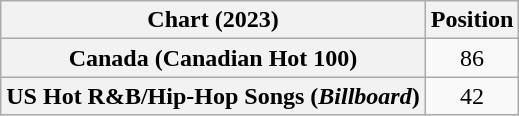<table class="wikitable sortable plainrowheaders" style="text-align:center">
<tr>
<th scope="col">Chart (2023)</th>
<th scope="col">Position</th>
</tr>
<tr>
<th scope="row">Canada (Canadian Hot 100)</th>
<td>86</td>
</tr>
<tr>
<th scope="row">US Hot R&B/Hip-Hop Songs (<em>Billboard</em>)</th>
<td>42</td>
</tr>
</table>
